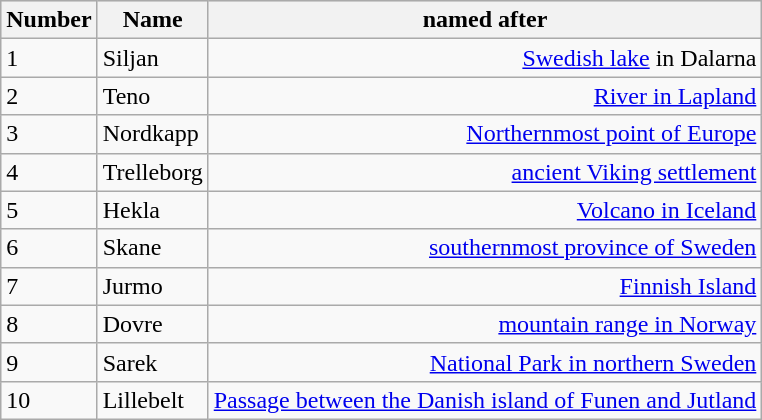<table class="wikitable">
<tr style="background:#E0E0E0;">
<th>Number</th>
<th>Name</th>
<th>named after</th>
</tr>
<tr ---->
<td>1</td>
<td>Siljan</td>
<td style="text-align:right"><a href='#'>Swedish lake</a> in Dalarna</td>
</tr>
<tr ---->
<td>2</td>
<td>Teno</td>
<td style="text-align:right"><a href='#'>River in Lapland</a></td>
</tr>
<tr ---->
<td>3</td>
<td>Nordkapp</td>
<td style="text-align:right"><a href='#'>Northernmost point of Europe</a></td>
</tr>
<tr ---->
<td>4</td>
<td>Trelleborg</td>
<td style="text-align:right"><a href='#'>ancient Viking settlement</a></td>
</tr>
<tr ---->
<td>5</td>
<td>Hekla</td>
<td style="text-align:right"><a href='#'>Volcano in Iceland</a></td>
</tr>
<tr ---->
<td>6</td>
<td>Skane</td>
<td style="text-align:right"><a href='#'>southernmost province of Sweden</a></td>
</tr>
<tr ---->
<td>7</td>
<td>Jurmo</td>
<td style="text-align:right"><a href='#'>Finnish Island</a></td>
</tr>
<tr ---->
<td>8</td>
<td>Dovre</td>
<td style="text-align:right"><a href='#'>mountain range in Norway</a></td>
</tr>
<tr ---->
<td>9</td>
<td>Sarek</td>
<td style="text-align:right"><a href='#'>National Park in northern Sweden</a></td>
</tr>
<tr ---->
<td>10</td>
<td>Lillebelt</td>
<td style="text-align:right"><a href='#'>Passage between the Danish island of Funen and Jutland</a></td>
</tr>
</table>
